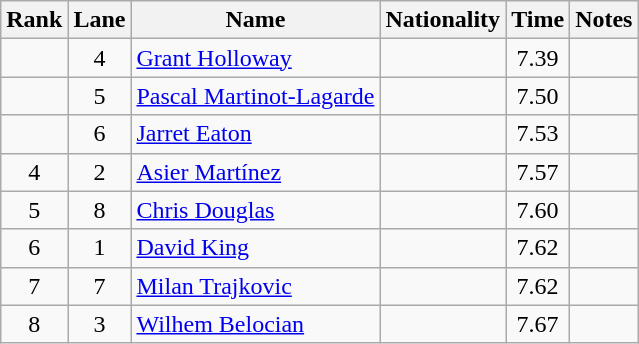<table class="wikitable sortable" style="text-align:center">
<tr>
<th>Rank</th>
<th>Lane</th>
<th>Name</th>
<th>Nationality</th>
<th>Time</th>
<th>Notes</th>
</tr>
<tr>
<td></td>
<td>4</td>
<td align=left><a href='#'>Grant Holloway</a></td>
<td align=left></td>
<td>7.39</td>
<td></td>
</tr>
<tr>
<td></td>
<td>5</td>
<td align=left><a href='#'>Pascal Martinot-Lagarde</a></td>
<td align=left></td>
<td>7.50</td>
<td></td>
</tr>
<tr>
<td></td>
<td>6</td>
<td align=left><a href='#'>Jarret Eaton</a></td>
<td align=left></td>
<td>7.53</td>
<td></td>
</tr>
<tr>
<td>4</td>
<td>2</td>
<td align=left><a href='#'>Asier Martínez</a></td>
<td align=left></td>
<td>7.57</td>
<td></td>
</tr>
<tr>
<td>5</td>
<td>8</td>
<td align=left><a href='#'>Chris Douglas</a></td>
<td align=left></td>
<td>7.60</td>
<td></td>
</tr>
<tr>
<td>6</td>
<td>1</td>
<td align=left><a href='#'>David King</a></td>
<td align=left></td>
<td>7.62</td>
<td></td>
</tr>
<tr>
<td>7</td>
<td>7</td>
<td align=left><a href='#'>Milan Trajkovic</a></td>
<td align=left></td>
<td>7.62</td>
<td></td>
</tr>
<tr>
<td>8</td>
<td>3</td>
<td align=left><a href='#'>Wilhem Belocian</a></td>
<td align=left></td>
<td>7.67</td>
<td></td>
</tr>
</table>
